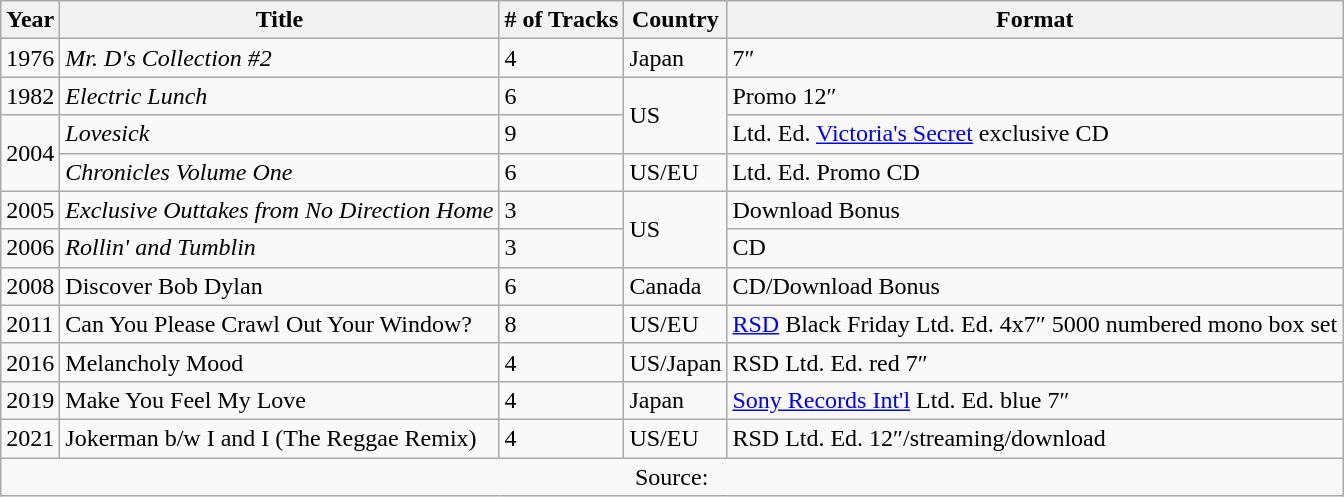<table class="wikitable">
<tr>
<th>Year</th>
<th>Title</th>
<th># of Tracks</th>
<th>Country</th>
<th>Format</th>
</tr>
<tr>
<td>1976</td>
<td><em>Mr. D's Collection #2</em></td>
<td>4</td>
<td>Japan</td>
<td>7″</td>
</tr>
<tr>
<td>1982</td>
<td><em>Electric Lunch</em></td>
<td>6</td>
<td rowspan="2">US</td>
<td>Promo 12″</td>
</tr>
<tr>
<td rowspan="2">2004</td>
<td><em>Lovesick</em></td>
<td>9</td>
<td>Ltd. Ed. <a href='#'>Victoria's Secret</a> exclusive CD</td>
</tr>
<tr>
<td><em>Chronicles Volume One</em></td>
<td>6</td>
<td>US/EU</td>
<td>Ltd. Ed. Promo CD</td>
</tr>
<tr>
<td>2005</td>
<td><em>Exclusive Outtakes from No Direction Home</em></td>
<td>3</td>
<td rowspan="2">US</td>
<td>Download Bonus</td>
</tr>
<tr>
<td>2006</td>
<td><em>Rollin' and Tumblin<strong></td>
<td>3</td>
<td>CD</td>
</tr>
<tr>
<td>2008</td>
<td></em>Discover Bob Dylan<em></td>
<td>6</td>
<td>Canada</td>
<td>CD/Download Bonus</td>
</tr>
<tr>
<td>2011</td>
<td></em>Can You Please Crawl Out Your Window?<em></td>
<td>8</td>
<td>US/EU</td>
<td><a href='#'>RSD</a> Black Friday Ltd. Ed. 4x7″ 5000 numbered mono box set</td>
</tr>
<tr>
<td>2016</td>
<td></em>Melancholy Mood<em></td>
<td>4</td>
<td>US/Japan</td>
<td>RSD Ltd. Ed. red 7″</td>
</tr>
<tr>
<td>2019</td>
<td></em>Make You Feel My Love<em></td>
<td>4</td>
<td>Japan</td>
<td><a href='#'>Sony Records Int'l</a> Ltd. Ed. blue 7″</td>
</tr>
<tr>
<td>2021</td>
<td></em>Jokerman b/w I and I (The Reggae Remix)<em></td>
<td>4</td>
<td>US/EU</td>
<td>RSD Ltd. Ed. 12″/streaming/download</td>
</tr>
<tr>
<td colspan="5" style="text-align: center;"></strong>Source:<strong></td>
</tr>
</table>
